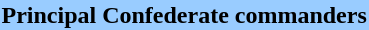<table style="align:left; margin-left:1em">
<tr>
<th bgcolor="#99ccff">Principal Confederate commanders</th>
</tr>
<tr>
<td></td>
</tr>
</table>
